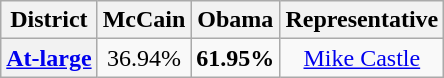<table class=wikitable>
<tr>
<th>District</th>
<th>McCain</th>
<th>Obama</th>
<th>Representative</th>
</tr>
<tr align=center>
<th><a href='#'>At-large</a></th>
<td>36.94%</td>
<td><strong>61.95%</strong></td>
<td><a href='#'>Mike Castle</a></td>
</tr>
</table>
